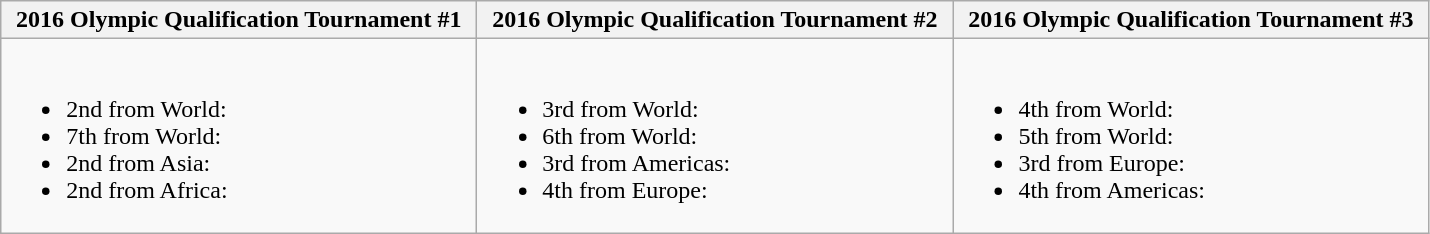<table class="wikitable">
<tr>
<th width=310>2016 Olympic Qualification Tournament #1</th>
<th width=310>2016 Olympic Qualification Tournament #2</th>
<th width=310>2016 Olympic Qualification Tournament #3</th>
</tr>
<tr style="vertical-align: top;">
<td><br><ul><li>2nd from World: </li><li>7th from World: </li><li>2nd from Asia: </li><li>2nd from Africa: </li></ul></td>
<td><br><ul><li>3rd from World: </li><li>6th from World: </li><li>3rd from Americas: </li><li>4th from Europe: </li></ul></td>
<td><br><ul><li>4th from World: </li><li>5th from World: </li><li>3rd from Europe: </li><li>4th from Americas: </li></ul></td>
</tr>
</table>
